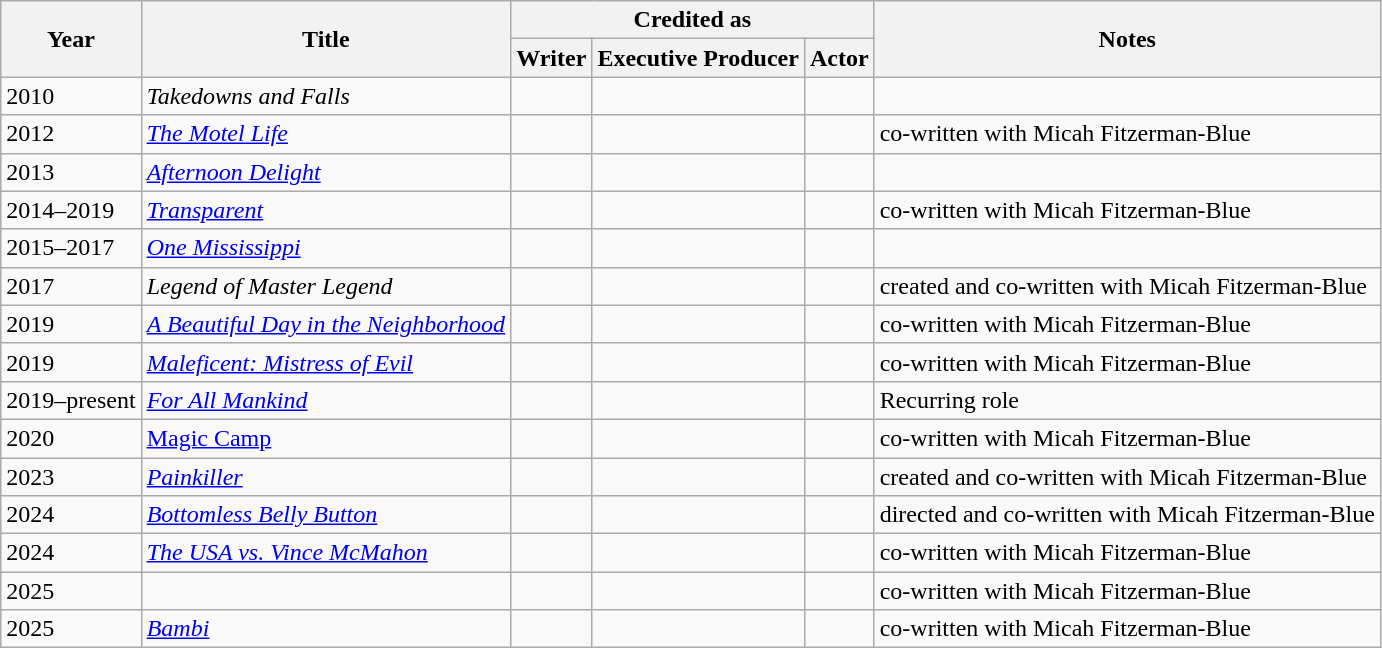<table class="wikitable sortable">
<tr>
<th rowspan="2">Year</th>
<th rowspan="2">Title</th>
<th colspan="3">Credited as</th>
<th rowspan="2">Notes</th>
</tr>
<tr>
<th>Writer</th>
<th>Executive Producer</th>
<th>Actor</th>
</tr>
<tr>
<td>2010</td>
<td><em>Takedowns and Falls</em></td>
<td></td>
<td></td>
<td></td>
<td></td>
</tr>
<tr>
<td>2012</td>
<td><em><a href='#'>The Motel Life</a></em></td>
<td></td>
<td></td>
<td></td>
<td>co-written with Micah Fitzerman-Blue</td>
</tr>
<tr>
<td>2013</td>
<td><em><a href='#'>Afternoon Delight</a></em></td>
<td></td>
<td></td>
<td></td>
<td></td>
</tr>
<tr>
<td>2014–2019</td>
<td><em><a href='#'>Transparent</a></em></td>
<td></td>
<td></td>
<td></td>
<td>co-written with Micah Fitzerman-Blue</td>
</tr>
<tr>
<td>2015–2017</td>
<td><em><a href='#'>One Mississippi</a></em></td>
<td></td>
<td></td>
<td></td>
<td></td>
</tr>
<tr>
<td>2017</td>
<td><em>Legend of Master Legend</em></td>
<td></td>
<td></td>
<td></td>
<td>created and co-written with Micah Fitzerman-Blue</td>
</tr>
<tr>
<td>2019</td>
<td><em><a href='#'>A Beautiful Day in the Neighborhood</a></em></td>
<td></td>
<td></td>
<td></td>
<td>co-written with Micah Fitzerman-Blue</td>
</tr>
<tr>
<td>2019</td>
<td><em><a href='#'>Maleficent: Mistress of Evil</a></em></td>
<td></td>
<td></td>
<td></td>
<td>co-written with Micah Fitzerman-Blue</td>
</tr>
<tr>
<td>2019–present</td>
<td><em><a href='#'>For All Mankind</a></em></td>
<td></td>
<td></td>
<td></td>
<td>Recurring role</td>
</tr>
<tr>
<td>2020</td>
<td><em><a href='#'></em>Magic Camp<em></a></em></td>
<td></td>
<td></td>
<td></td>
<td>co-written with Micah Fitzerman-Blue</td>
</tr>
<tr>
<td>2023</td>
<td><a href='#'><em>Painkiller</em></a></td>
<td></td>
<td></td>
<td></td>
<td>created and co-written with Micah Fitzerman-Blue</td>
</tr>
<tr>
<td>2024</td>
<td><em><a href='#'>Bottomless Belly Button</a></em></td>
<td></td>
<td></td>
<td></td>
<td>directed and co-written with Micah Fitzerman-Blue</td>
</tr>
<tr>
<td>2024</td>
<td><em><a href='#'>The USA vs. Vince McMahon</a></em></td>
<td></td>
<td></td>
<td></td>
<td>co-written with Micah Fitzerman-Blue</td>
</tr>
<tr>
<td>2025</td>
<td><em></em></td>
<td></td>
<td></td>
<td></td>
<td>co-written with Micah Fitzerman-Blue</td>
</tr>
<tr>
<td>2025</td>
<td><em><a href='#'>Bambi</a></em></td>
<td></td>
<td></td>
<td></td>
<td>co-written with Micah Fitzerman-Blue</td>
</tr>
</table>
